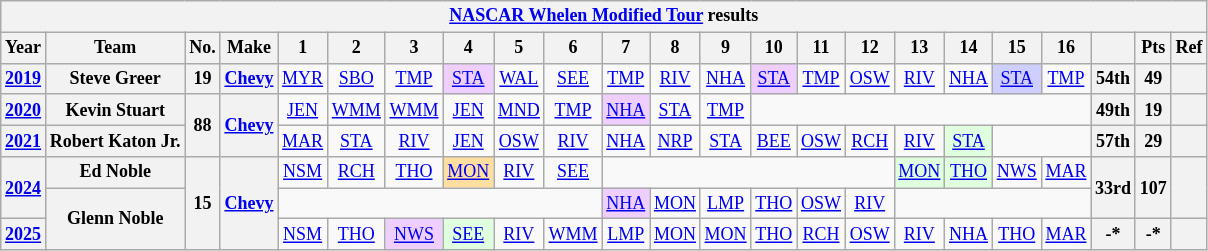<table class="wikitable" style="text-align:center; font-size:75%">
<tr>
<th colspan=38><a href='#'>NASCAR Whelen Modified Tour</a> results</th>
</tr>
<tr>
<th>Year</th>
<th>Team</th>
<th>No.</th>
<th>Make</th>
<th>1</th>
<th>2</th>
<th>3</th>
<th>4</th>
<th>5</th>
<th>6</th>
<th>7</th>
<th>8</th>
<th>9</th>
<th>10</th>
<th>11</th>
<th>12</th>
<th>13</th>
<th>14</th>
<th>15</th>
<th>16</th>
<th></th>
<th>Pts</th>
<th>Ref</th>
</tr>
<tr>
<th><a href='#'>2019</a></th>
<th>Steve Greer</th>
<th>19</th>
<th><a href='#'>Chevy</a></th>
<td><a href='#'>MYR</a></td>
<td><a href='#'>SBO</a></td>
<td><a href='#'>TMP</a></td>
<td style="background:#EFCFFF;"><a href='#'>STA</a><br></td>
<td><a href='#'>WAL</a></td>
<td><a href='#'>SEE</a></td>
<td><a href='#'>TMP</a></td>
<td><a href='#'>RIV</a></td>
<td><a href='#'>NHA</a></td>
<td style="background:#EFCFFF;"><a href='#'>STA</a><br></td>
<td><a href='#'>TMP</a></td>
<td><a href='#'>OSW</a></td>
<td><a href='#'>RIV</a></td>
<td><a href='#'>NHA</a></td>
<td style="background:#CFCFFF;"><a href='#'>STA</a><br></td>
<td><a href='#'>TMP</a></td>
<th>54th</th>
<th>49</th>
<th></th>
</tr>
<tr>
<th><a href='#'>2020</a></th>
<th>Kevin Stuart</th>
<th rowspan=2>88</th>
<th rowspan=2><a href='#'>Chevy</a></th>
<td><a href='#'>JEN</a></td>
<td><a href='#'>WMM</a></td>
<td><a href='#'>WMM</a></td>
<td><a href='#'>JEN</a></td>
<td><a href='#'>MND</a></td>
<td><a href='#'>TMP</a></td>
<td style="background:#EFCFFF;"><a href='#'>NHA</a><br></td>
<td><a href='#'>STA</a></td>
<td><a href='#'>TMP</a></td>
<td colspan=7></td>
<th>49th</th>
<th>19</th>
<th></th>
</tr>
<tr>
<th><a href='#'>2021</a></th>
<th>Robert Katon Jr.</th>
<td><a href='#'>MAR</a></td>
<td><a href='#'>STA</a></td>
<td><a href='#'>RIV</a></td>
<td><a href='#'>JEN</a></td>
<td><a href='#'>OSW</a></td>
<td><a href='#'>RIV</a></td>
<td><a href='#'>NHA</a></td>
<td><a href='#'>NRP</a></td>
<td><a href='#'>STA</a></td>
<td><a href='#'>BEE</a></td>
<td><a href='#'>OSW</a></td>
<td><a href='#'>RCH</a></td>
<td><a href='#'>RIV</a></td>
<td style="background:#DFFFDF;"><a href='#'>STA</a><br></td>
<td colspan=2></td>
<th>57th</th>
<th>29</th>
<th></th>
</tr>
<tr>
<th rowspan=2><a href='#'>2024</a></th>
<th>Ed Noble</th>
<th rowspan=3>15</th>
<th rowspan=3><a href='#'>Chevy</a></th>
<td><a href='#'>NSM</a></td>
<td><a href='#'>RCH</a></td>
<td><a href='#'>THO</a></td>
<td style="background:#FFDF9F;"><a href='#'>MON</a><br></td>
<td><a href='#'>RIV</a></td>
<td><a href='#'>SEE</a></td>
<td colspan=6></td>
<td style="background:#DFFFDF;"><a href='#'>MON</a><br></td>
<td style="background:#DFFFDF;"><a href='#'>THO</a><br></td>
<td><a href='#'>NWS</a></td>
<td><a href='#'>MAR</a></td>
<th rowspan=2>33rd</th>
<th rowspan=2>107</th>
<th rowspan=2></th>
</tr>
<tr>
<th rowspan=2>Glenn Noble</th>
<td colspan=6></td>
<td style="background:#EFCFFF;"><a href='#'>NHA</a><br></td>
<td><a href='#'>MON</a></td>
<td><a href='#'>LMP</a></td>
<td><a href='#'>THO</a></td>
<td><a href='#'>OSW</a></td>
<td><a href='#'>RIV</a></td>
<td colspan=4></td>
</tr>
<tr>
<th><a href='#'>2025</a></th>
<td><a href='#'>NSM</a></td>
<td><a href='#'>THO</a></td>
<td style="background:#EFCFFF;"><a href='#'>NWS</a><br></td>
<td style="background:#DFFFDF;"><a href='#'>SEE</a><br></td>
<td><a href='#'>RIV</a></td>
<td><a href='#'>WMM</a></td>
<td><a href='#'>LMP</a></td>
<td><a href='#'>MON</a></td>
<td style="background:#;"><a href='#'>MON</a><br></td>
<td><a href='#'>THO</a></td>
<td><a href='#'>RCH</a></td>
<td><a href='#'>OSW</a></td>
<td><a href='#'>RIV</a></td>
<td><a href='#'>NHA</a></td>
<td><a href='#'>THO</a></td>
<td><a href='#'>MAR</a></td>
<th>-*</th>
<th>-*</th>
<th></th>
</tr>
</table>
